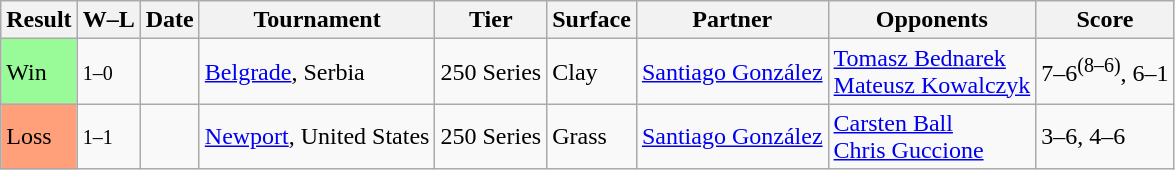<table class="sortable wikitable">
<tr>
<th>Result</th>
<th class="unsortable">W–L</th>
<th>Date</th>
<th>Tournament</th>
<th>Tier</th>
<th>Surface</th>
<th>Partner</th>
<th>Opponents</th>
<th class="unsortable">Score</th>
</tr>
<tr>
<td bgcolor=98FB98>Win</td>
<td><small>1–0</small></td>
<td><a href='#'></a></td>
<td><a href='#'>Belgrade</a>, Serbia</td>
<td>250 Series</td>
<td>Clay</td>
<td> <a href='#'>Santiago González</a></td>
<td> <a href='#'>Tomasz Bednarek</a><br> <a href='#'>Mateusz Kowalczyk</a></td>
<td>7–6<sup>(8–6)</sup>, 6–1</td>
</tr>
<tr>
<td bgcolor=FFA07A>Loss</td>
<td><small>1–1</small></td>
<td><a href='#'></a></td>
<td><a href='#'>Newport</a>, United States</td>
<td>250 Series</td>
<td>Grass</td>
<td> <a href='#'>Santiago González</a></td>
<td> <a href='#'>Carsten Ball</a> <br> <a href='#'>Chris Guccione</a></td>
<td>3–6, 4–6</td>
</tr>
</table>
